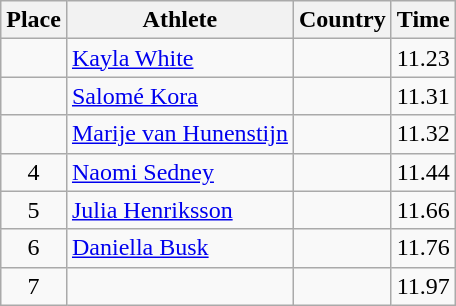<table class="wikitable">
<tr>
<th>Place</th>
<th>Athlete</th>
<th>Country</th>
<th>Time</th>
</tr>
<tr>
<td align=center></td>
<td><a href='#'>Kayla White</a></td>
<td></td>
<td>11.23</td>
</tr>
<tr>
<td align=center></td>
<td><a href='#'>Salomé Kora</a></td>
<td></td>
<td>11.31</td>
</tr>
<tr>
<td align=center></td>
<td><a href='#'>Marije van Hunenstijn</a></td>
<td></td>
<td>11.32</td>
</tr>
<tr>
<td align=center>4</td>
<td><a href='#'>Naomi Sedney</a></td>
<td></td>
<td>11.44</td>
</tr>
<tr>
<td align=center>5</td>
<td><a href='#'>Julia Henriksson</a></td>
<td></td>
<td>11.66</td>
</tr>
<tr>
<td align=center>6</td>
<td><a href='#'>Daniella Busk</a></td>
<td></td>
<td>11.76</td>
</tr>
<tr>
<td align=center>7</td>
<td></td>
<td></td>
<td>11.97</td>
</tr>
</table>
